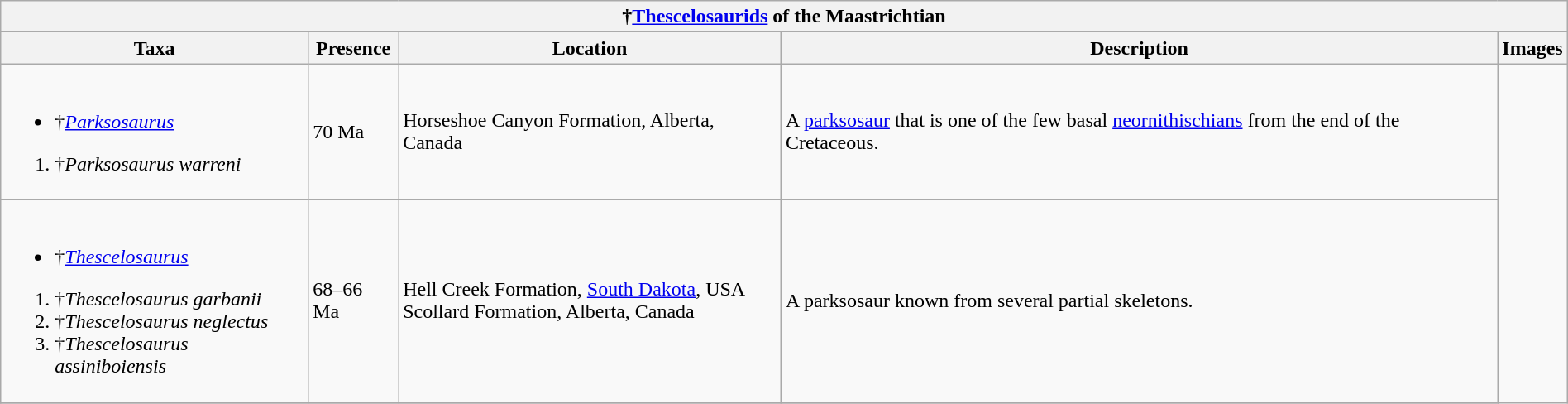<table class="wikitable" align="center" width="100%">
<tr>
<th colspan="5" align="center">†<a href='#'>Thescelosaurids</a> of the Maastrichtian</th>
</tr>
<tr>
<th>Taxa</th>
<th>Presence</th>
<th>Location</th>
<th>Description</th>
<th>Images</th>
</tr>
<tr>
<td><br><ul><li>†<em><a href='#'>Parksosaurus</a></em></li></ul><ol><li>†<em>Parksosaurus warreni</em></li></ol></td>
<td>70 Ma</td>
<td>Horseshoe Canyon Formation, Alberta, Canada</td>
<td>A <a href='#'>parksosaur</a> that is one of the few basal <a href='#'>neornithischians</a> from the end of the Cretaceous.</td>
<td rowspan="99"><br>
</td>
</tr>
<tr>
<td><br><ul><li>†<em><a href='#'>Thescelosaurus</a></em></li></ul><ol><li>†<em>Thescelosaurus garbanii</em></li><li>†<em>Thescelosaurus neglectus</em></li><li>†<em>Thescelosaurus assiniboiensis</em></li></ol></td>
<td>68–66 Ma</td>
<td>Hell Creek Formation, <a href='#'>South Dakota</a>, USA<br>Scollard Formation, Alberta, Canada</td>
<td>A parksosaur known from several partial skeletons.</td>
</tr>
<tr>
</tr>
</table>
